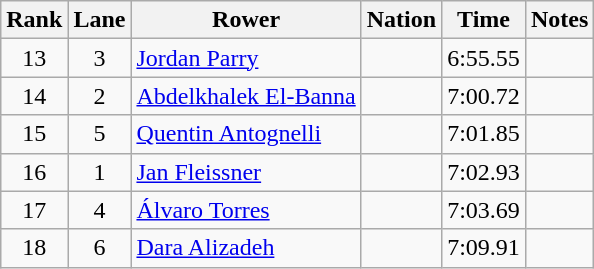<table class="wikitable sortable" style="text-align:center">
<tr>
<th>Rank</th>
<th>Lane</th>
<th>Rower</th>
<th>Nation</th>
<th>Time</th>
<th>Notes</th>
</tr>
<tr>
<td>13</td>
<td>3</td>
<td align=left><a href='#'>Jordan Parry</a></td>
<td align=left></td>
<td>6:55.55</td>
<td></td>
</tr>
<tr>
<td>14</td>
<td>2</td>
<td align=left><a href='#'>Abdelkhalek El-Banna</a></td>
<td align=left></td>
<td>7:00.72</td>
<td></td>
</tr>
<tr>
<td>15</td>
<td>5</td>
<td align=left><a href='#'>Quentin Antognelli</a></td>
<td align=left></td>
<td>7:01.85</td>
<td></td>
</tr>
<tr>
<td>16</td>
<td>1</td>
<td align=left><a href='#'>Jan Fleissner</a></td>
<td align=left></td>
<td>7:02.93</td>
<td></td>
</tr>
<tr>
<td>17</td>
<td>4</td>
<td align=left><a href='#'>Álvaro Torres</a></td>
<td align=left></td>
<td>7:03.69</td>
<td></td>
</tr>
<tr>
<td>18</td>
<td>6</td>
<td align=left><a href='#'>Dara Alizadeh</a></td>
<td align=left></td>
<td>7:09.91</td>
<td></td>
</tr>
</table>
